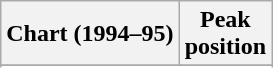<table class="wikitable sortable plainrowheaders" style="text-align:center">
<tr>
<th scope="col">Chart (1994–95)</th>
<th scope="col">Peak<br> position</th>
</tr>
<tr>
</tr>
<tr>
</tr>
</table>
